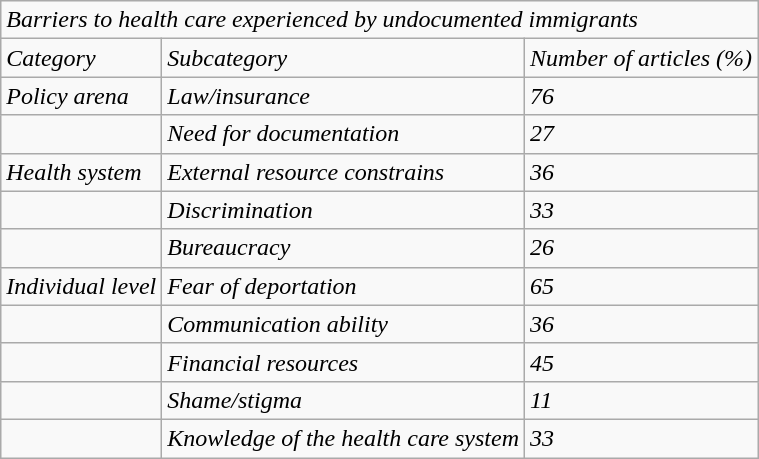<table class="wikitable">
<tr>
<td colspan="3"><em>Barriers to health care experienced by undocumented immigrants</em> </td>
</tr>
<tr>
<td><em>Category</em></td>
<td><em>Subcategory</em></td>
<td><em>Number of articles (%)</em></td>
</tr>
<tr>
<td><em>Policy arena</em></td>
<td><em>Law/insurance</em></td>
<td><em>76</em></td>
</tr>
<tr>
<td></td>
<td><em>Need for documentation</em></td>
<td><em>27</em></td>
</tr>
<tr>
<td><em>Health system</em></td>
<td><em>External resource constrains</em></td>
<td><em>36</em></td>
</tr>
<tr>
<td></td>
<td><em>Discrimination</em></td>
<td><em>33</em></td>
</tr>
<tr>
<td></td>
<td><em>Bureaucracy</em></td>
<td><em>26</em></td>
</tr>
<tr>
<td><em>Individual level</em></td>
<td><em>Fear of deportation</em></td>
<td><em>65</em></td>
</tr>
<tr>
<td></td>
<td><em>Communication ability</em></td>
<td><em>36</em></td>
</tr>
<tr>
<td></td>
<td><em>Financial resources</em></td>
<td><em>45</em></td>
</tr>
<tr>
<td></td>
<td><em>Shame/stigma   </em></td>
<td><em>11</em></td>
</tr>
<tr>
<td></td>
<td><em>Knowledge of the health care system</em></td>
<td><em>33</em></td>
</tr>
</table>
